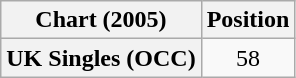<table class="wikitable plainrowheaders" style="text-align:center">
<tr>
<th>Chart (2005)</th>
<th>Position</th>
</tr>
<tr>
<th scope="row">UK Singles (OCC)</th>
<td>58</td>
</tr>
</table>
